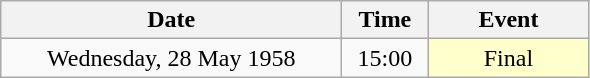<table class = "wikitable" style="text-align:center;">
<tr>
<th width=220>Date</th>
<th width=50>Time</th>
<th width=100>Event</th>
</tr>
<tr>
<td>Wednesday, 28 May 1958</td>
<td>15:00</td>
<td bgcolor=ffffcc>Final</td>
</tr>
</table>
